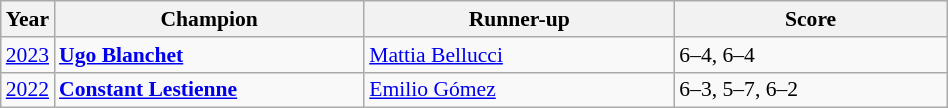<table class="wikitable" style="font-size:90%">
<tr>
<th>Year</th>
<th style="width:200px;">Champion</th>
<th style="width:200px;">Runner-up</th>
<th style="width:175px;">Score</th>
</tr>
<tr>
<td><a href='#'>2023</a></td>
<td> <strong><a href='#'>Ugo Blanchet</a></strong></td>
<td> <a href='#'>Mattia Bellucci</a></td>
<td>6–4, 6–4</td>
</tr>
<tr>
<td><a href='#'>2022</a></td>
<td> <strong><a href='#'>Constant Lestienne</a></strong></td>
<td> <a href='#'>Emilio Gómez</a></td>
<td>6–3, 5–7, 6–2</td>
</tr>
</table>
